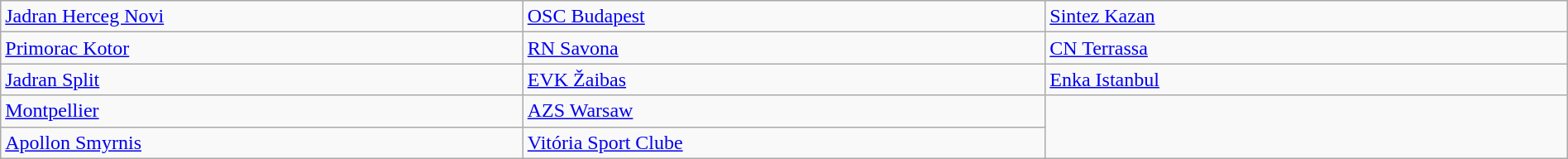<table class="wikitable" style="table-layout:fixed;width:100%;">
<tr>
<td width=25%> <a href='#'>Jadran Herceg Novi</a></td>
<td width=25%> <a href='#'>OSC Budapest</a></td>
<td width=25%> <a href='#'>Sintez Kazan</a></td>
</tr>
<tr>
<td width=25%> <a href='#'>Primorac Kotor</a></td>
<td width=25%> <a href='#'>RN Savona</a></td>
<td width=25%> <a href='#'>CN Terrassa</a></td>
</tr>
<tr>
<td width=25%> <a href='#'>Jadran Split</a></td>
<td width=25%> <a href='#'>EVK Žaibas</a></td>
<td width=25%> <a href='#'>Enka Istanbul</a></td>
</tr>
<tr>
<td width=25%> <a href='#'>Montpellier</a></td>
<td width=25%> <a href='#'>AZS Warsaw</a></td>
</tr>
<tr>
<td width=25%> <a href='#'>Apollon Smyrnis</a></td>
<td width=25%> <a href='#'>Vitória Sport Clube</a></td>
</tr>
</table>
